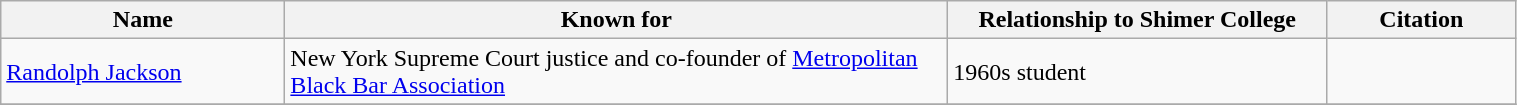<table class="wikitable" width=80%>
<tr>
<th width=15%>Name</th>
<th width = 35%>Known for</th>
<th width = 20%>Relationship to Shimer College</th>
<th width=10%>Citation</th>
</tr>
<tr>
<td><a href='#'>Randolph Jackson</a></td>
<td>New York Supreme Court justice and co-founder of <a href='#'>Metropolitan Black Bar Association</a></td>
<td>1960s student</td>
<td></td>
</tr>
<tr>
</tr>
</table>
